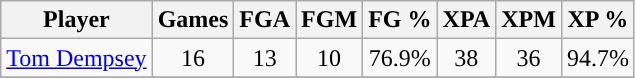<table class="wikitable">
<tr>
<th>Player</th>
<th>Games</th>
<th>FGA</th>
<th>FGM</th>
<th>FG %</th>
<th>XPA</th>
<th>XPM</th>
<th>XP %</th>
</tr>
<tr align="center">
<td><a href='#'>Tom Dempsey</a></td>
<td>16</td>
<td>13</td>
<td>10</td>
<td>76.9%</td>
<td>38</td>
<td>36</td>
<td>94.7%</td>
</tr>
<tr align="center">
</tr>
</table>
